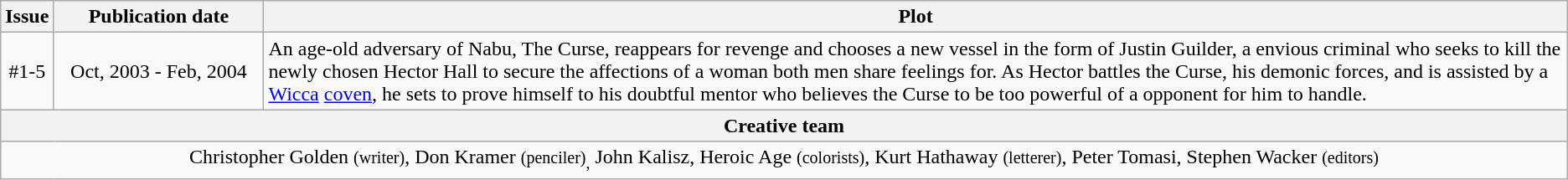<table class="wikitable" style="text-align: center">
<tr>
<th>Issue</th>
<th style="width: 10em">Publication date</th>
<th>Plot</th>
</tr>
<tr>
<td>#1-5</td>
<td>Oct, 2003 - Feb, 2004</td>
<td align="left">An age-old adversary of Nabu, The Curse, reappears for revenge and chooses a new vessel in the form of Justin Guilder, a envious criminal who seeks to kill the newly chosen Hector Hall to secure the affections of a woman both men share feelings for. As Hector battles the Curse, his demonic forces, and is assisted by a <a href='#'>Wicca</a> <a href='#'>coven</a>, he sets to prove himself to his doubtful mentor who believes the Curse to be too powerful of a opponent for him to handle.</td>
</tr>
<tr>
<th colspan="3">Creative team</th>
</tr>
<tr>
<td colspan="3">Christopher Golden <small>(writer)</small>,  Don Kramer <small>(penciler)</small><sub>,</sub> John Kalisz, Heroic Age <small>(colorists)</small>, Kurt Hathaway <small>(letterer)</small>, Peter Tomasi, Stephen Wacker <small>(editors)</small></td>
</tr>
</table>
